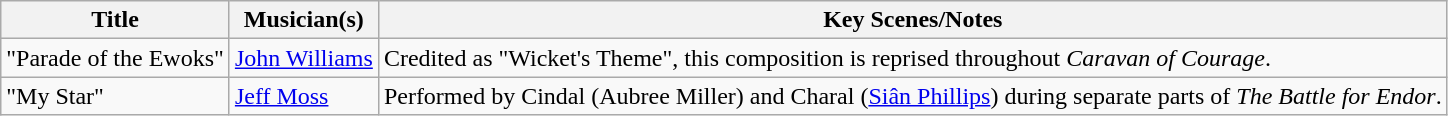<table class="wikitable">
<tr>
<th align="center">Title</th>
<th align="center">Musician(s)</th>
<th align="center">Key Scenes/Notes</th>
</tr>
<tr>
<td>"Parade of the Ewoks"</td>
<td><a href='#'>John Williams</a></td>
<td>Credited as "Wicket's Theme", this composition is reprised throughout <em>Caravan of Courage</em>.</td>
</tr>
<tr>
<td>"My Star"</td>
<td><a href='#'>Jeff Moss</a></td>
<td>Performed by Cindal (Aubree Miller) and Charal (<a href='#'>Siân Phillips</a>) during separate parts of <em>The Battle for Endor</em>.</td>
</tr>
</table>
